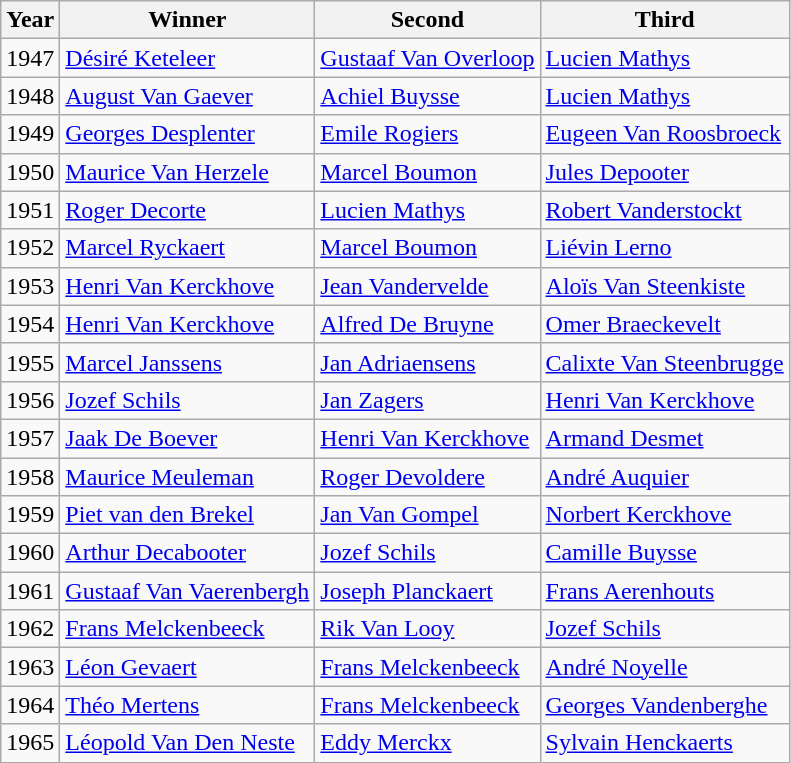<table class="wikitable">
<tr>
<th>Year</th>
<th>Winner</th>
<th>Second</th>
<th>Third</th>
</tr>
<tr>
<td>1947</td>
<td> <a href='#'>Désiré Keteleer</a></td>
<td> <a href='#'>Gustaaf Van Overloop</a></td>
<td> <a href='#'>Lucien Mathys</a></td>
</tr>
<tr>
<td>1948</td>
<td> <a href='#'>August Van Gaever</a></td>
<td> <a href='#'>Achiel Buysse</a></td>
<td> <a href='#'>Lucien Mathys</a></td>
</tr>
<tr>
<td>1949</td>
<td> <a href='#'>Georges Desplenter</a></td>
<td> <a href='#'>Emile Rogiers</a></td>
<td> <a href='#'>Eugeen Van Roosbroeck</a></td>
</tr>
<tr>
<td>1950</td>
<td> <a href='#'>Maurice Van Herzele</a></td>
<td> <a href='#'>Marcel Boumon</a></td>
<td> <a href='#'>Jules Depooter</a></td>
</tr>
<tr>
<td>1951</td>
<td> <a href='#'>Roger Decorte</a></td>
<td> <a href='#'>Lucien Mathys</a></td>
<td> <a href='#'>Robert Vanderstockt</a></td>
</tr>
<tr>
<td>1952</td>
<td> <a href='#'>Marcel Ryckaert</a></td>
<td> <a href='#'>Marcel Boumon</a></td>
<td> <a href='#'>Liévin Lerno</a></td>
</tr>
<tr>
<td>1953</td>
<td> <a href='#'>Henri Van Kerckhove</a></td>
<td> <a href='#'>Jean Vandervelde</a></td>
<td> <a href='#'>Aloïs Van Steenkiste</a></td>
</tr>
<tr>
<td>1954</td>
<td> <a href='#'>Henri Van Kerckhove</a></td>
<td> <a href='#'>Alfred De Bruyne</a></td>
<td> <a href='#'>Omer Braeckevelt</a></td>
</tr>
<tr>
<td>1955</td>
<td> <a href='#'>Marcel Janssens</a></td>
<td> <a href='#'>Jan Adriaensens</a></td>
<td> <a href='#'>Calixte Van Steenbrugge</a></td>
</tr>
<tr>
<td>1956</td>
<td> <a href='#'>Jozef Schils</a></td>
<td> <a href='#'>Jan Zagers</a></td>
<td> <a href='#'>Henri Van Kerckhove</a></td>
</tr>
<tr>
<td>1957</td>
<td> <a href='#'>Jaak De Boever</a></td>
<td> <a href='#'>Henri Van Kerckhove</a></td>
<td> <a href='#'>Armand Desmet</a></td>
</tr>
<tr>
<td>1958</td>
<td> <a href='#'>Maurice Meuleman</a></td>
<td> <a href='#'>Roger Devoldere</a></td>
<td> <a href='#'>André Auquier</a></td>
</tr>
<tr>
<td>1959</td>
<td> <a href='#'>Piet van den Brekel</a></td>
<td> <a href='#'>Jan Van Gompel</a></td>
<td> <a href='#'>Norbert Kerckhove</a></td>
</tr>
<tr>
<td>1960</td>
<td> <a href='#'>Arthur Decabooter</a></td>
<td> <a href='#'>Jozef Schils</a></td>
<td> <a href='#'>Camille Buysse</a></td>
</tr>
<tr>
<td>1961</td>
<td> <a href='#'>Gustaaf Van Vaerenbergh</a></td>
<td> <a href='#'>Joseph Planckaert</a></td>
<td> <a href='#'>Frans Aerenhouts</a></td>
</tr>
<tr>
<td>1962</td>
<td> <a href='#'>Frans Melckenbeeck</a></td>
<td> <a href='#'>Rik Van Looy</a></td>
<td> <a href='#'>Jozef Schils</a></td>
</tr>
<tr>
<td>1963</td>
<td> <a href='#'>Léon Gevaert</a></td>
<td> <a href='#'>Frans Melckenbeeck</a></td>
<td> <a href='#'>André Noyelle</a></td>
</tr>
<tr>
<td>1964</td>
<td> <a href='#'>Théo Mertens</a></td>
<td> <a href='#'>Frans Melckenbeeck</a></td>
<td> <a href='#'>Georges Vandenberghe</a></td>
</tr>
<tr>
<td>1965</td>
<td> <a href='#'>Léopold Van Den Neste</a></td>
<td> <a href='#'>Eddy Merckx</a></td>
<td> <a href='#'>Sylvain Henckaerts</a></td>
</tr>
</table>
